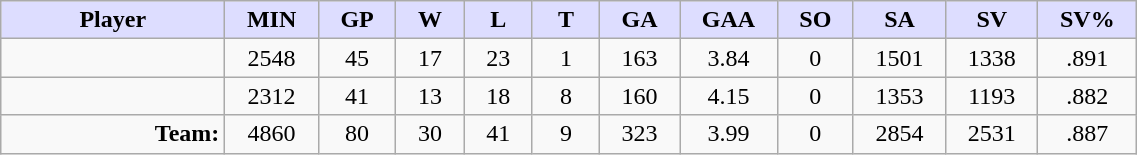<table style="width:60%;" class="wikitable sortable">
<tr>
<th style="background:#ddf; width:10%;">Player</th>
<th style="width:3%; background:#ddf;" title="Minutes played">MIN</th>
<th style="width:3%; background:#ddf;" title="Games played in">GP</th>
<th style="width:3%; background:#ddf;" title="Wins">W</th>
<th style="width:3%; background:#ddf;" title="Losses">L</th>
<th style="width:3%; background:#ddf;" title="Ties">T</th>
<th style="width:3%; background:#ddf;" title="Goals against">GA</th>
<th style="width:3%; background:#ddf;" title="Goals against average">GAA</th>
<th style="width:3%; background:#ddf;" title="Shut-outs">SO</th>
<th style="width:3%; background:#ddf;" title="Shots against">SA</th>
<th style="width:3%; background:#ddf;" title="Shots saved">SV</th>
<th style="width:3%; background:#ddf;" title="Save percentage">SV%</th>
</tr>
<tr style="text-align:center;">
<td style="text-align:right;"></td>
<td>2548</td>
<td>45</td>
<td>17</td>
<td>23</td>
<td>1</td>
<td>163</td>
<td>3.84</td>
<td>0</td>
<td>1501</td>
<td>1338</td>
<td>.891</td>
</tr>
<tr style="text-align:center;">
<td style="text-align:right;"></td>
<td>2312</td>
<td>41</td>
<td>13</td>
<td>18</td>
<td>8</td>
<td>160</td>
<td>4.15</td>
<td>0</td>
<td>1353</td>
<td>1193</td>
<td>.882</td>
</tr>
<tr style="text-align:center;">
<td style="text-align:right;"><strong>Team:</strong></td>
<td>4860</td>
<td>80</td>
<td>30</td>
<td>41</td>
<td>9</td>
<td>323</td>
<td>3.99</td>
<td>0</td>
<td>2854</td>
<td>2531</td>
<td>.887</td>
</tr>
</table>
